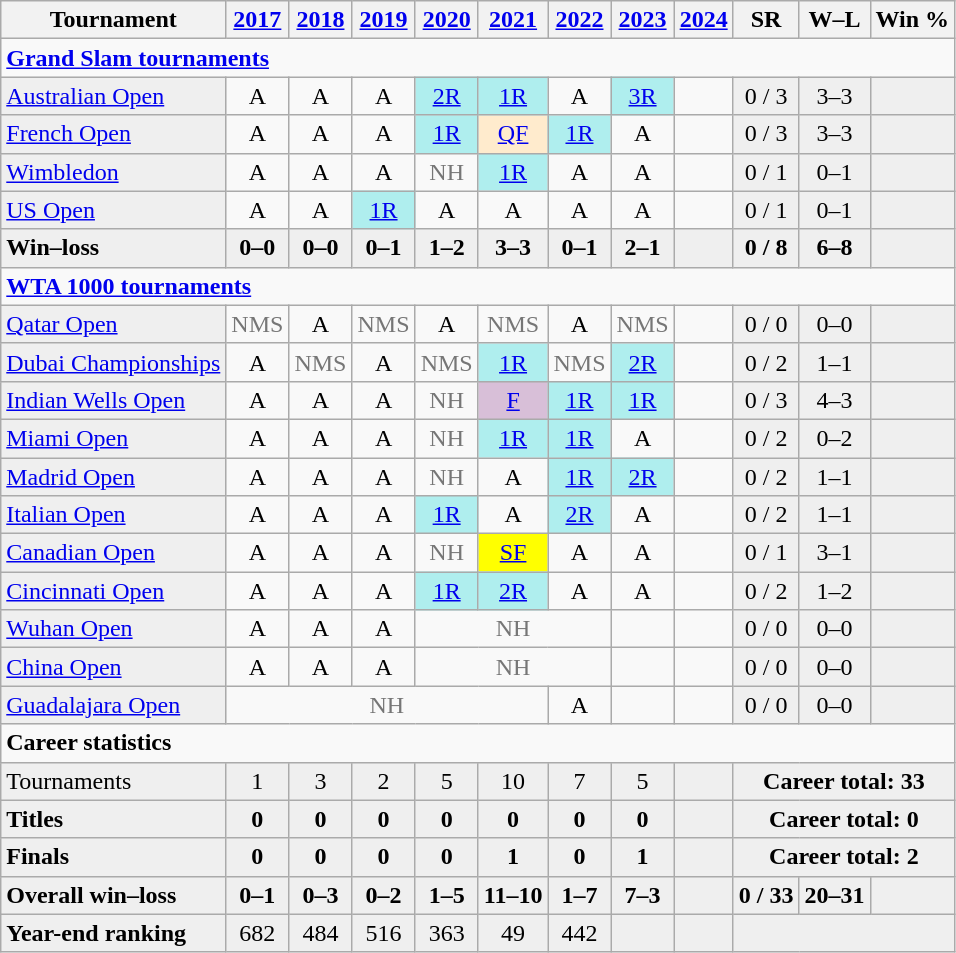<table class=wikitable style=text-align:center>
<tr>
<th>Tournament</th>
<th><a href='#'>2017</a></th>
<th><a href='#'>2018</a></th>
<th><a href='#'>2019</a></th>
<th><a href='#'>2020</a></th>
<th><a href='#'>2021</a></th>
<th><a href='#'>2022</a></th>
<th><a href='#'>2023</a></th>
<th><a href='#'>2024</a></th>
<th>SR</th>
<th>W–L</th>
<th>Win %</th>
</tr>
<tr>
<td colspan="12" align="left"><strong><a href='#'>Grand Slam tournaments</a></strong></td>
</tr>
<tr>
<td style=text-align:left;background:#efefef><a href='#'>Australian Open</a></td>
<td>A</td>
<td>A</td>
<td>A</td>
<td style="background:#afeeee;"><a href='#'>2R</a></td>
<td style="background:#afeeee;"><a href='#'>1R</a></td>
<td>A</td>
<td style="background:#afeeee;"><a href='#'>3R</a></td>
<td></td>
<td style="background:#efefef;">0 / 3</td>
<td style="background:#efefef;">3–3</td>
<td style="background:#efefef;"></td>
</tr>
<tr>
<td style=text-align:left;background:#efefef><a href='#'>French Open</a></td>
<td>A</td>
<td>A</td>
<td>A</td>
<td style="background:#afeeee;"><a href='#'>1R</a></td>
<td style="background:#ffebcd;"><a href='#'>QF</a></td>
<td style="background:#afeeee;"><a href='#'>1R</a></td>
<td>A</td>
<td></td>
<td style="background:#efefef;">0 / 3</td>
<td style="background:#efefef;">3–3</td>
<td style="background:#efefef;"></td>
</tr>
<tr>
<td style=text-align:left;background:#efefef><a href='#'>Wimbledon</a></td>
<td>A</td>
<td>A</td>
<td>A</td>
<td style=color:#767676>NH</td>
<td style="background:#afeeee;"><a href='#'>1R</a></td>
<td>A</td>
<td>A</td>
<td></td>
<td style="background:#efefef;">0 / 1</td>
<td style="background:#efefef;">0–1</td>
<td style="background:#efefef;"></td>
</tr>
<tr>
<td style=text-align:left;background:#efefef><a href='#'>US Open</a></td>
<td>A</td>
<td>A</td>
<td style="background:#afeeee;"><a href='#'>1R</a></td>
<td>A</td>
<td>A</td>
<td>A</td>
<td>A</td>
<td></td>
<td style="background:#efefef;">0 / 1</td>
<td style="background:#efefef;">0–1</td>
<td style="background:#efefef;"></td>
</tr>
<tr style=background:#efefef;font-weight:bold>
<td style=text-align:left>Win–loss</td>
<td>0–0</td>
<td>0–0</td>
<td>0–1</td>
<td>1–2</td>
<td>3–3</td>
<td>0–1</td>
<td>2–1</td>
<td></td>
<td>0 / 8</td>
<td>6–8</td>
<td></td>
</tr>
<tr>
<td colspan="12" align="left"><strong><a href='#'>WTA 1000 tournaments</a></strong></td>
</tr>
<tr>
<td style=text-align:left;background:#efefef><a href='#'>Qatar Open</a></td>
<td style=color:#767676>NMS</td>
<td>A</td>
<td style=color:#767676>NMS</td>
<td>A</td>
<td style=color:#767676>NMS</td>
<td>A</td>
<td style=color:#767676>NMS</td>
<td></td>
<td style="background:#efefef;">0 / 0</td>
<td style="background:#efefef;">0–0</td>
<td style="background:#efefef;"></td>
</tr>
<tr>
<td style=text-align:left;background:#efefef><a href='#'>Dubai Championships</a></td>
<td>A</td>
<td style=color:#767676>NMS</td>
<td>A</td>
<td style=color:#767676>NMS</td>
<td style="background:#afeeee;"><a href='#'>1R</a></td>
<td style=color:#767676>NMS</td>
<td style="background:#afeeee;"><a href='#'>2R</a></td>
<td></td>
<td style="background:#efefef;">0 / 2</td>
<td style="background:#efefef;">1–1</td>
<td style="background:#efefef;"></td>
</tr>
<tr>
<td style=text-align:left;background:#efefef><a href='#'>Indian Wells Open</a></td>
<td>A</td>
<td>A</td>
<td>A</td>
<td style="color:#767676">NH</td>
<td style="background:thistle;"><a href='#'>F</a></td>
<td style="background:#afeeee;"><a href='#'>1R</a></td>
<td style="background:#afeeee;"><a href='#'>1R</a></td>
<td></td>
<td style="background:#efefef;">0 / 3</td>
<td style="background:#efefef;">4–3</td>
<td style="background:#efefef;"></td>
</tr>
<tr>
<td style=text-align:left;background:#efefef><a href='#'>Miami Open</a></td>
<td>A</td>
<td>A</td>
<td>A</td>
<td style="color:#767676">NH</td>
<td style="background:#afeeee;"><a href='#'>1R</a></td>
<td style="background:#afeeee;"><a href='#'>1R</a></td>
<td>A</td>
<td></td>
<td style="background:#efefef;">0 / 2</td>
<td style="background:#efefef;">0–2</td>
<td style="background:#efefef;"></td>
</tr>
<tr>
<td style=text-align:left;background:#efefef><a href='#'>Madrid Open</a></td>
<td>A</td>
<td>A</td>
<td>A</td>
<td style="color:#767676">NH</td>
<td>A</td>
<td style="background:#afeeee;"><a href='#'>1R</a></td>
<td style="background:#afeeee;"><a href='#'>2R</a></td>
<td></td>
<td style="background:#efefef;">0 / 2</td>
<td style="background:#efefef;">1–1</td>
<td style="background:#efefef;"></td>
</tr>
<tr>
<td style=text-align:left;background:#efefef><a href='#'>Italian Open</a></td>
<td>A</td>
<td>A</td>
<td>A</td>
<td style="background:#afeeee;"><a href='#'>1R</a></td>
<td>A</td>
<td style="background:#afeeee;"><a href='#'>2R</a></td>
<td>A</td>
<td></td>
<td style="background:#efefef;">0 / 2</td>
<td style="background:#efefef;">1–1</td>
<td style="background:#efefef;"></td>
</tr>
<tr>
<td style=text-align:left;background:#efefef><a href='#'>Canadian Open</a></td>
<td>A</td>
<td>A</td>
<td>A</td>
<td style="color:#767676">NH</td>
<td style="background:yellow;"><a href='#'>SF</a></td>
<td>A</td>
<td>A</td>
<td></td>
<td style="background:#efefef;">0 / 1</td>
<td style="background:#efefef;">3–1</td>
<td style="background:#efefef;"></td>
</tr>
<tr>
<td style=text-align:left;background:#efefef><a href='#'>Cincinnati Open</a></td>
<td>A</td>
<td>A</td>
<td>A</td>
<td style="background:#afeeee;"><a href='#'>1R</a></td>
<td style="background:#afeeee;"><a href='#'>2R</a></td>
<td>A</td>
<td>A</td>
<td></td>
<td style="background:#efefef;">0 / 2</td>
<td style="background:#efefef;">1–2</td>
<td style="background:#efefef;"></td>
</tr>
<tr>
<td style=text-align:left;background:#efefef><a href='#'>Wuhan Open</a></td>
<td>A</td>
<td>A</td>
<td>A</td>
<td colspan="3" style="color:#767676">NH</td>
<td></td>
<td></td>
<td style="background:#efefef;">0 / 0</td>
<td style="background:#efefef;">0–0</td>
<td style="background:#efefef;"></td>
</tr>
<tr>
<td style=text-align:left;background:#efefef><a href='#'>China Open</a></td>
<td>A</td>
<td>A</td>
<td>A</td>
<td colspan="3" style="color:#767676">NH</td>
<td></td>
<td></td>
<td style="background:#efefef;">0 / 0</td>
<td style="background:#efefef;">0–0</td>
<td style="background:#efefef;"></td>
</tr>
<tr>
<td style=text-align:left;background:#efefef><a href='#'>Guadalajara Open</a></td>
<td colspan="5" style="color:#767676">NH</td>
<td>A</td>
<td></td>
<td></td>
<td style="background:#efefef;">0 / 0</td>
<td style="background:#efefef;">0–0</td>
<td style="background:#efefef;"></td>
</tr>
<tr>
<td colspan="12" align="left"><strong>Career statistics</strong></td>
</tr>
<tr style="background:#efefef">
<td align="left">Tournaments</td>
<td>1</td>
<td>3</td>
<td>2</td>
<td>5</td>
<td>10</td>
<td>7</td>
<td>5</td>
<td></td>
<td colspan="3"><strong>Career total: 33</strong></td>
</tr>
<tr style="font-weight:bold;background:#efefef">
<td align="left">Titles</td>
<td>0</td>
<td>0</td>
<td>0</td>
<td>0</td>
<td>0</td>
<td>0</td>
<td>0</td>
<td></td>
<td colspan="3">Career total: 0</td>
</tr>
<tr style="font-weight:bold;background:#efefef">
<td align="left">Finals</td>
<td>0</td>
<td>0</td>
<td>0</td>
<td>0</td>
<td>1</td>
<td>0</td>
<td>1</td>
<td></td>
<td colspan="3">Career total: 2</td>
</tr>
<tr style="font-weight:bold;background:#efefef">
<td align="left">Overall win–loss</td>
<td>0–1</td>
<td>0–3</td>
<td>0–2</td>
<td>1–5</td>
<td>11–10</td>
<td>1–7</td>
<td>7–3</td>
<td></td>
<td>0 / 33</td>
<td>20–31</td>
<td></td>
</tr>
<tr style="background:#efefef">
<td align="left"><strong>Year-end ranking</strong></td>
<td>682</td>
<td>484</td>
<td>516</td>
<td>363</td>
<td>49</td>
<td>442</td>
<td></td>
<td></td>
<td colspan="3"></td>
</tr>
</table>
